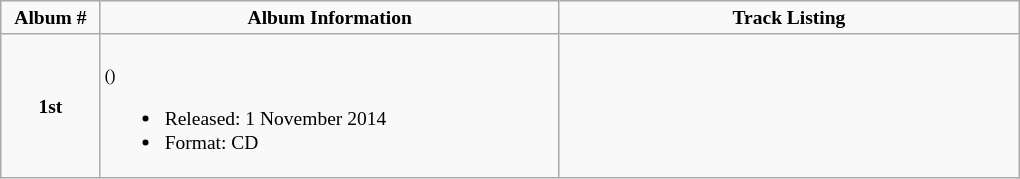<table class="wikitable" style="font-size: small; text-align: center;">
<tr style="font-weight:bold">
<td width="60px">Album #</td>
<td width="300px">Album Information</td>
<td width="300px">Track Listing</td>
</tr>
<tr>
<td><strong>1st</strong></td>
<td style="text-align:left"><strong></strong><br><small>()</small><br><ul><li>Released: 1 November 2014</li><li>Format: CD</li></ul></td>
<td style="text-align:left; font-size: 90%;"><br></td>
</tr>
</table>
